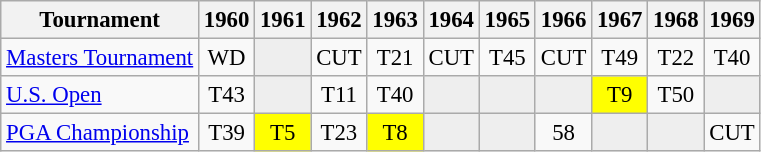<table class="wikitable" style="font-size:95%;text-align:center;">
<tr>
<th>Tournament</th>
<th>1960</th>
<th>1961</th>
<th>1962</th>
<th>1963</th>
<th>1964</th>
<th>1965</th>
<th>1966</th>
<th>1967</th>
<th>1968</th>
<th>1969</th>
</tr>
<tr>
<td align=left><a href='#'>Masters Tournament</a></td>
<td>WD</td>
<td style="background:#eeeeee;"></td>
<td>CUT</td>
<td>T21</td>
<td>CUT</td>
<td>T45</td>
<td>CUT</td>
<td>T49</td>
<td>T22</td>
<td>T40</td>
</tr>
<tr>
<td align=left><a href='#'>U.S. Open</a></td>
<td>T43</td>
<td style="background:#eeeeee;"></td>
<td>T11</td>
<td>T40</td>
<td style="background:#eeeeee;"></td>
<td style="background:#eeeeee;"></td>
<td style="background:#eeeeee;"></td>
<td style="background:yellow;">T9</td>
<td>T50</td>
<td style="background:#eeeeee;"></td>
</tr>
<tr>
<td align=left><a href='#'>PGA Championship</a></td>
<td>T39</td>
<td style="background:yellow;">T5</td>
<td>T23</td>
<td style="background:yellow;">T8</td>
<td style="background:#eeeeee;"></td>
<td style="background:#eeeeee;"></td>
<td>58</td>
<td style="background:#eeeeee;"></td>
<td style="background:#eeeeee;"></td>
<td>CUT</td>
</tr>
</table>
